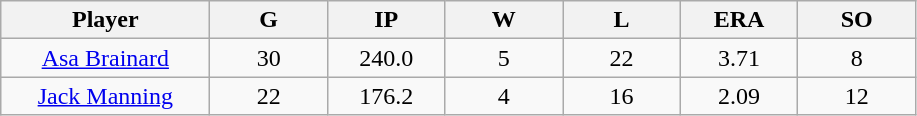<table class="wikitable sortable">
<tr>
<th bgcolor="#DDDDFF" width="16%">Player</th>
<th bgcolor="#DDDDFF" width="9%">G</th>
<th bgcolor="#DDDDFF" width="9%">IP</th>
<th bgcolor="#DDDDFF" width="9%">W</th>
<th bgcolor="#DDDDFF" width="9%">L</th>
<th bgcolor="#DDDDFF" width="9%">ERA</th>
<th bgcolor="#DDDDFF" width="9%">SO</th>
</tr>
<tr align=center>
<td><a href='#'>Asa Brainard</a></td>
<td>30</td>
<td>240.0</td>
<td>5</td>
<td>22</td>
<td>3.71</td>
<td>8</td>
</tr>
<tr align=center>
<td><a href='#'>Jack Manning</a></td>
<td>22</td>
<td>176.2</td>
<td>4</td>
<td>16</td>
<td>2.09</td>
<td>12</td>
</tr>
</table>
